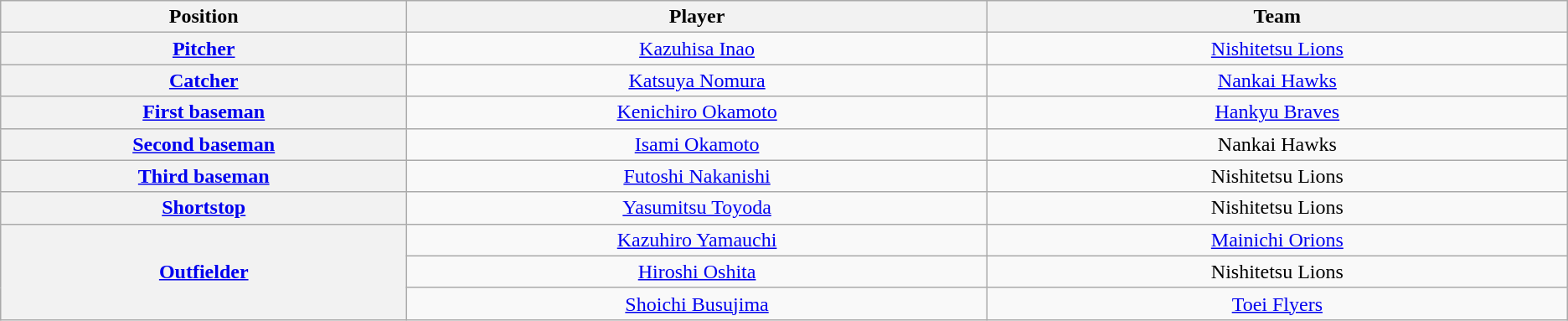<table class="wikitable" style="text-align:center;">
<tr>
<th scope="col" width="7%">Position</th>
<th scope="col" width="10%">Player</th>
<th scope="col" width="10%">Team</th>
</tr>
<tr>
<th scope="row" style="text-align:center;"><a href='#'>Pitcher</a></th>
<td><a href='#'>Kazuhisa Inao</a></td>
<td><a href='#'>Nishitetsu Lions</a></td>
</tr>
<tr>
<th scope="row" style="text-align:center;"><a href='#'>Catcher</a></th>
<td><a href='#'>Katsuya Nomura</a></td>
<td><a href='#'>Nankai Hawks</a></td>
</tr>
<tr>
<th scope="row" style="text-align:center;"><a href='#'>First baseman</a></th>
<td><a href='#'>Kenichiro Okamoto</a></td>
<td><a href='#'>Hankyu Braves</a></td>
</tr>
<tr>
<th scope="row" style="text-align:center;"><a href='#'>Second baseman</a></th>
<td><a href='#'>Isami Okamoto</a></td>
<td>Nankai Hawks</td>
</tr>
<tr>
<th scope="row" style="text-align:center;"><a href='#'>Third baseman</a></th>
<td><a href='#'>Futoshi Nakanishi</a></td>
<td>Nishitetsu Lions</td>
</tr>
<tr>
<th scope="row" style="text-align:center;"><a href='#'>Shortstop</a></th>
<td><a href='#'>Yasumitsu Toyoda</a></td>
<td>Nishitetsu Lions</td>
</tr>
<tr>
<th scope="row" style="text-align:center;" rowspan=3><a href='#'>Outfielder</a></th>
<td><a href='#'>Kazuhiro Yamauchi</a></td>
<td><a href='#'>Mainichi Orions</a></td>
</tr>
<tr>
<td><a href='#'>Hiroshi Oshita</a></td>
<td>Nishitetsu Lions</td>
</tr>
<tr>
<td><a href='#'>Shoichi Busujima</a></td>
<td><a href='#'>Toei Flyers</a></td>
</tr>
</table>
